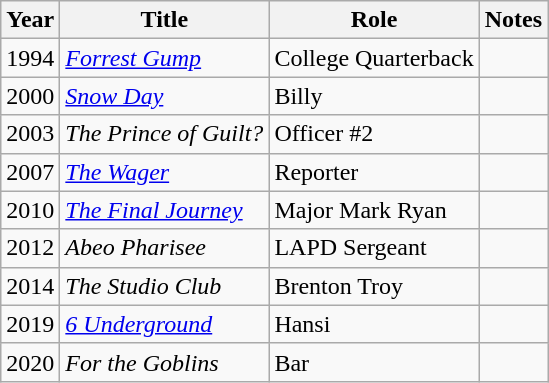<table class="wikitable sortable">
<tr>
<th>Year</th>
<th>Title</th>
<th>Role</th>
<th>Notes</th>
</tr>
<tr>
<td>1994</td>
<td><em><a href='#'>Forrest Gump</a></em></td>
<td>College Quarterback</td>
<td></td>
</tr>
<tr>
<td>2000</td>
<td><em><a href='#'>Snow Day</a></em></td>
<td>Billy</td>
<td></td>
</tr>
<tr>
<td>2003</td>
<td><em>The Prince of Guilt?</em></td>
<td>Officer #2</td>
<td></td>
</tr>
<tr>
<td>2007</td>
<td><em><a href='#'>The Wager</a></em></td>
<td>Reporter</td>
<td></td>
</tr>
<tr>
<td>2010</td>
<td><em><a href='#'>The Final Journey</a></em></td>
<td>Major Mark Ryan</td>
<td></td>
</tr>
<tr>
<td>2012</td>
<td><em>Abeo Pharisee</em></td>
<td>LAPD Sergeant</td>
<td></td>
</tr>
<tr>
<td>2014</td>
<td><em>The Studio Club</em></td>
<td>Brenton Troy</td>
<td></td>
</tr>
<tr>
<td>2019</td>
<td><em><a href='#'>6 Underground</a></em></td>
<td>Hansi</td>
<td></td>
</tr>
<tr>
<td>2020</td>
<td><em>For the Goblins</em></td>
<td>Bar</td>
<td></td>
</tr>
</table>
